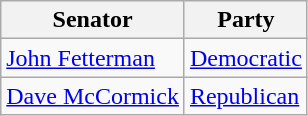<table class="wikitable">
<tr>
<th>Senator</th>
<th>Party</th>
</tr>
<tr>
<td><a href='#'>John Fetterman</a></td>
<td><a href='#'>Democratic</a></td>
</tr>
<tr>
<td><a href='#'>Dave McCormick</a></td>
<td><a href='#'>Republican</a></td>
</tr>
</table>
